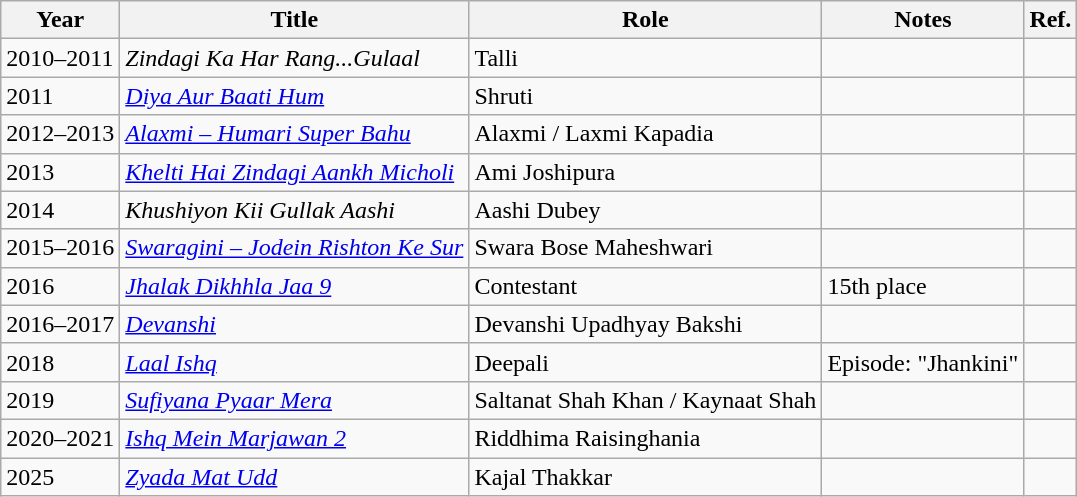<table class="wikitable sortable" style="text-align:left;">
<tr>
<th>Year</th>
<th>Title</th>
<th>Role</th>
<th class="unsortable">Notes</th>
<th class="unsortable">Ref.</th>
</tr>
<tr>
<td>2010–2011</td>
<td><em>Zindagi Ka Har Rang...Gulaal</em></td>
<td>Talli</td>
<td></td>
<td></td>
</tr>
<tr>
<td>2011</td>
<td><em><a href='#'>Diya Aur Baati Hum</a></em></td>
<td>Shruti</td>
<td></td>
<td></td>
</tr>
<tr>
<td>2012–2013</td>
<td><em><a href='#'>Alaxmi – Humari Super Bahu</a></em></td>
<td>Alaxmi / Laxmi Kapadia</td>
<td></td>
<td></td>
</tr>
<tr>
<td>2013</td>
<td><em><a href='#'>Khelti Hai Zindagi Aankh Micholi</a></em></td>
<td>Ami Joshipura</td>
<td></td>
<td></td>
</tr>
<tr>
<td>2014</td>
<td><em>Khushiyon Kii Gullak Aashi</em></td>
<td>Aashi Dubey</td>
<td></td>
<td></td>
</tr>
<tr>
<td>2015–2016</td>
<td><em><a href='#'>Swaragini – Jodein Rishton Ke Sur</a></em></td>
<td>Swara Bose Maheshwari</td>
<td></td>
<td></td>
</tr>
<tr>
<td>2016</td>
<td><em><a href='#'>Jhalak Dikhhla Jaa 9</a></em></td>
<td>Contestant</td>
<td>15th place</td>
<td></td>
</tr>
<tr>
<td>2016–2017</td>
<td><em><a href='#'>Devanshi</a></em></td>
<td>Devanshi Upadhyay Bakshi</td>
<td></td>
<td></td>
</tr>
<tr>
<td>2018</td>
<td><em><a href='#'>Laal Ishq</a></em></td>
<td>Deepali</td>
<td>Episode: "Jhankini"</td>
<td></td>
</tr>
<tr>
<td>2019</td>
<td><em><a href='#'>Sufiyana Pyaar Mera</a></em></td>
<td>Saltanat Shah Khan / Kaynaat Shah</td>
<td></td>
<td></td>
</tr>
<tr>
<td>2020–2021</td>
<td><em><a href='#'>Ishq Mein Marjawan 2</a></em></td>
<td>Riddhima Raisinghania</td>
<td></td>
<td></td>
</tr>
<tr>
<td>2025</td>
<td><em><a href='#'>Zyada Mat Udd</a></em></td>
<td>Kajal Thakkar</td>
<td></td>
<td></td>
</tr>
</table>
